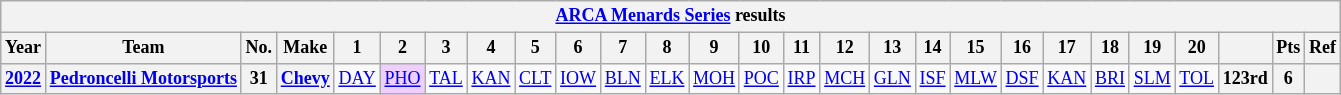<table class="wikitable" style="text-align:center; font-size:75%">
<tr>
<th colspan="27"><a href='#'>ARCA Menards Series</a> results</th>
</tr>
<tr>
<th>Year</th>
<th>Team</th>
<th>No.</th>
<th>Make</th>
<th>1</th>
<th>2</th>
<th>3</th>
<th>4</th>
<th>5</th>
<th>6</th>
<th>7</th>
<th>8</th>
<th>9</th>
<th>10</th>
<th>11</th>
<th>12</th>
<th>13</th>
<th>14</th>
<th>15</th>
<th>16</th>
<th>17</th>
<th>18</th>
<th>19</th>
<th>20</th>
<th></th>
<th>Pts</th>
<th>Ref</th>
</tr>
<tr>
<th><a href='#'>2022</a></th>
<th><a href='#'>Pedroncelli Motorsports</a></th>
<th>31</th>
<th><a href='#'>Chevy</a></th>
<td><a href='#'>DAY</a></td>
<td style="background:#EFCFFF;"><a href='#'>PHO</a><br></td>
<td><a href='#'>TAL</a></td>
<td><a href='#'>KAN</a></td>
<td><a href='#'>CLT</a></td>
<td><a href='#'>IOW</a></td>
<td><a href='#'>BLN</a></td>
<td><a href='#'>ELK</a></td>
<td><a href='#'>MOH</a></td>
<td><a href='#'>POC</a></td>
<td><a href='#'>IRP</a></td>
<td><a href='#'>MCH</a></td>
<td><a href='#'>GLN</a></td>
<td><a href='#'>ISF</a></td>
<td><a href='#'>MLW</a></td>
<td><a href='#'>DSF</a></td>
<td><a href='#'>KAN</a></td>
<td><a href='#'>BRI</a></td>
<td><a href='#'>SLM</a></td>
<td><a href='#'>TOL</a></td>
<th>123rd</th>
<th>6</th>
<th></th>
</tr>
</table>
